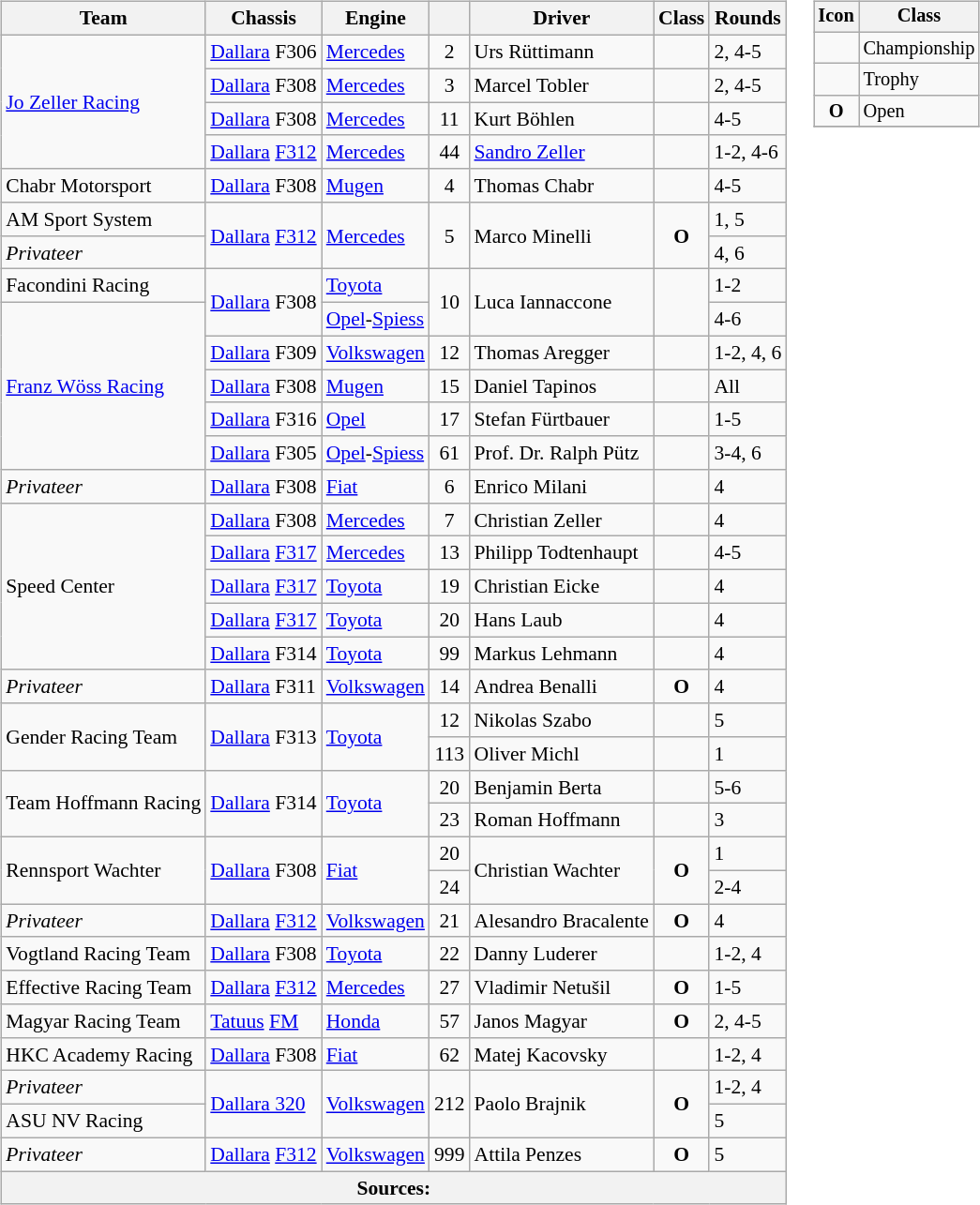<table>
<tr>
<td><br><table class="wikitable" style="font-size: 90%;">
<tr>
<th>Team</th>
<th>Chassis</th>
<th>Engine</th>
<th></th>
<th>Driver</th>
<th>Class</th>
<th>Rounds</th>
</tr>
<tr>
<td rowspan=4> <a href='#'>Jo Zeller Racing</a></td>
<td><a href='#'>Dallara</a> F306</td>
<td><a href='#'>Mercedes</a></td>
<td align="center">2</td>
<td> Urs Rüttimann</td>
<td align=center></td>
<td>2, 4-5</td>
</tr>
<tr>
<td><a href='#'>Dallara</a> F308</td>
<td><a href='#'>Mercedes</a></td>
<td align="center">3</td>
<td> Marcel Tobler</td>
<td align=center></td>
<td>2, 4-5</td>
</tr>
<tr>
<td><a href='#'>Dallara</a> F308</td>
<td><a href='#'>Mercedes</a></td>
<td align="center">11</td>
<td> Kurt Böhlen</td>
<td align="center"></td>
<td>4-5</td>
</tr>
<tr>
<td><a href='#'>Dallara</a> <a href='#'>F312</a></td>
<td><a href='#'>Mercedes</a></td>
<td align="center">44</td>
<td> <a href='#'>Sandro Zeller</a></td>
<td align="center"></td>
<td>1-2, 4-6</td>
</tr>
<tr>
<td> Chabr Motorsport</td>
<td><a href='#'>Dallara</a> F308</td>
<td><a href='#'>Mugen</a></td>
<td align="center">4</td>
<td> Thomas Chabr</td>
<td align="center"></td>
<td>4-5</td>
</tr>
<tr>
<td> AM Sport System</td>
<td rowspan=2><a href='#'>Dallara</a> <a href='#'>F312</a></td>
<td rowspan=2><a href='#'>Mercedes</a></td>
<td rowspan=2 align="center">5</td>
<td rowspan=2> Marco Minelli</td>
<td rowspan=2 align="center"><strong><span>O</span></strong></td>
<td>1, 5</td>
</tr>
<tr>
<td><em>Privateer</em></td>
<td>4, 6</td>
</tr>
<tr>
<td> Facondini Racing</td>
<td rowspan=2><a href='#'>Dallara</a> F308</td>
<td><a href='#'>Toyota</a></td>
<td rowspan=2 align="center">10</td>
<td rowspan=2> Luca Iannaccone</td>
<td rowspan=2 align="center"></td>
<td>1-2</td>
</tr>
<tr>
<td rowspan=5> <a href='#'>Franz Wöss Racing</a></td>
<td><a href='#'>Opel</a>-<a href='#'>Spiess</a></td>
<td>4-6</td>
</tr>
<tr>
<td><a href='#'>Dallara</a> F309</td>
<td><a href='#'>Volkswagen</a></td>
<td align="center">12</td>
<td> Thomas Aregger</td>
<td align="center"></td>
<td>1-2, 4, 6</td>
</tr>
<tr>
<td><a href='#'>Dallara</a> F308</td>
<td><a href='#'>Mugen</a></td>
<td align="center">15</td>
<td> Daniel Tapinos</td>
<td align="center"></td>
<td>All</td>
</tr>
<tr>
<td><a href='#'>Dallara</a> F316</td>
<td><a href='#'>Opel</a></td>
<td align="center">17</td>
<td> Stefan Fürtbauer</td>
<td align="center"></td>
<td>1-5</td>
</tr>
<tr>
<td><a href='#'>Dallara</a> F305</td>
<td><a href='#'>Opel</a>-<a href='#'>Spiess</a></td>
<td align="center">61</td>
<td> Prof. Dr. Ralph Pütz</td>
<td align=center></td>
<td>3-4, 6</td>
</tr>
<tr>
<td><em>Privateer</em></td>
<td><a href='#'>Dallara</a> F308</td>
<td><a href='#'>Fiat</a></td>
<td align="center">6</td>
<td> Enrico Milani</td>
<td align="center"></td>
<td>4</td>
</tr>
<tr>
<td rowspan=5> Speed Center</td>
<td><a href='#'>Dallara</a> F308</td>
<td><a href='#'>Mercedes</a></td>
<td align="center">7</td>
<td> Christian Zeller</td>
<td align="center"></td>
<td>4</td>
</tr>
<tr>
<td><a href='#'>Dallara</a> <a href='#'>F317</a></td>
<td><a href='#'>Mercedes</a></td>
<td align="center">13</td>
<td> Philipp Todtenhaupt</td>
<td align="center"></td>
<td>4-5</td>
</tr>
<tr>
<td><a href='#'>Dallara</a> <a href='#'>F317</a></td>
<td><a href='#'>Toyota</a></td>
<td align="center">19</td>
<td> Christian Eicke</td>
<td align="center"></td>
<td>4</td>
</tr>
<tr>
<td><a href='#'>Dallara</a> <a href='#'>F317</a></td>
<td><a href='#'>Toyota</a></td>
<td align="center">20</td>
<td> Hans Laub</td>
<td align="center"></td>
<td>4</td>
</tr>
<tr>
<td><a href='#'>Dallara</a> F314</td>
<td><a href='#'>Toyota</a></td>
<td align="center">99</td>
<td> Markus Lehmann</td>
<td align="center"></td>
<td>4</td>
</tr>
<tr>
<td><em>Privateer</em></td>
<td><a href='#'>Dallara</a> F311</td>
<td><a href='#'>Volkswagen</a></td>
<td align="center">14</td>
<td> Andrea Benalli</td>
<td align="center"><strong><span>O</span></strong></td>
<td>4</td>
</tr>
<tr>
<td rowspan="2"> Gender Racing Team</td>
<td rowspan="2"><a href='#'>Dallara</a> F313</td>
<td rowspan="2"><a href='#'>Toyota</a></td>
<td align="center">12</td>
<td> Nikolas Szabo</td>
<td align="center"></td>
<td>5</td>
</tr>
<tr>
<td align="center">113</td>
<td> Oliver Michl</td>
<td align="center"></td>
<td>1</td>
</tr>
<tr>
<td rowspan="2">  Team Hoffmann Racing</td>
<td rowspan="2"><a href='#'>Dallara</a> F314</td>
<td rowspan="2"><a href='#'>Toyota</a></td>
<td align="center">20</td>
<td> Benjamin Berta</td>
<td align="center"></td>
<td>5-6</td>
</tr>
<tr>
<td align="center">23</td>
<td> Roman Hoffmann</td>
<td align="center"></td>
<td>3</td>
</tr>
<tr>
<td rowspan=2> Rennsport Wachter</td>
<td rowspan=2><a href='#'>Dallara</a> F308</td>
<td rowspan=2><a href='#'>Fiat</a></td>
<td align="center">20</td>
<td rowspan=2> Christian Wachter</td>
<td rowspan=2 align="center"><strong><span>O</span></strong></td>
<td>1</td>
</tr>
<tr>
<td align="center">24</td>
<td>2-4</td>
</tr>
<tr>
<td><em>Privateer</em></td>
<td><a href='#'>Dallara</a> <a href='#'>F312</a></td>
<td><a href='#'>Volkswagen</a></td>
<td align="center">21</td>
<td> Alesandro Bracalente</td>
<td align="center"><strong><span>O</span></strong></td>
<td>4</td>
</tr>
<tr>
<td> Vogtland Racing Team</td>
<td><a href='#'>Dallara</a> F308</td>
<td><a href='#'>Toyota</a></td>
<td align="center">22</td>
<td>  Danny Luderer</td>
<td align="center"></td>
<td>1-2, 4</td>
</tr>
<tr>
<td> Effective Racing Team</td>
<td><a href='#'>Dallara</a> <a href='#'>F312</a></td>
<td><a href='#'>Mercedes</a></td>
<td align="center">27</td>
<td> Vladimir Netušil</td>
<td align="center"><strong><span>O</span></strong></td>
<td>1-5</td>
</tr>
<tr>
<td> Magyar Racing Team</td>
<td><a href='#'>Tatuus</a> <a href='#'>FM</a></td>
<td><a href='#'>Honda</a></td>
<td align="center">57</td>
<td> Janos Magyar</td>
<td align="center"><strong><span>O</span></strong></td>
<td>2, 4-5</td>
</tr>
<tr>
<td> HKC Academy Racing</td>
<td><a href='#'>Dallara</a> F308</td>
<td><a href='#'>Fiat</a></td>
<td align="center">62</td>
<td> Matej Kacovsky</td>
<td align="center"></td>
<td>1-2, 4</td>
</tr>
<tr>
<td><em>Privateer</em></td>
<td rowspan="2"><a href='#'>Dallara 320</a></td>
<td rowspan="2"><a href='#'>Volkswagen</a></td>
<td rowspan="2" align="center">212</td>
<td rowspan="2"> Paolo Brajnik</td>
<td rowspan="2" align="center"><strong><span>O</span></strong></td>
<td>1-2, 4</td>
</tr>
<tr>
<td> ASU NV Racing</td>
<td>5</td>
</tr>
<tr>
<td><em>Privateer</em></td>
<td><a href='#'>Dallara</a> <a href='#'>F312</a></td>
<td><a href='#'>Volkswagen</a></td>
<td align="center">999</td>
<td> Attila Penzes</td>
<td align="center"><strong><span>O</span></strong></td>
<td>5</td>
</tr>
<tr>
<th colspan=7>Sources:</th>
</tr>
</table>
</td>
<td valign="top"><br><table class="wikitable" style="font-size: 85%;">
<tr>
<th>Icon</th>
<th>Class</th>
</tr>
<tr>
<td align=center></td>
<td>Championship</td>
</tr>
<tr>
<td align=center></td>
<td>Trophy</td>
</tr>
<tr>
<td align=center><strong><span>O</span></strong></td>
<td>Open</td>
</tr>
<tr>
</tr>
</table>
</td>
</tr>
</table>
